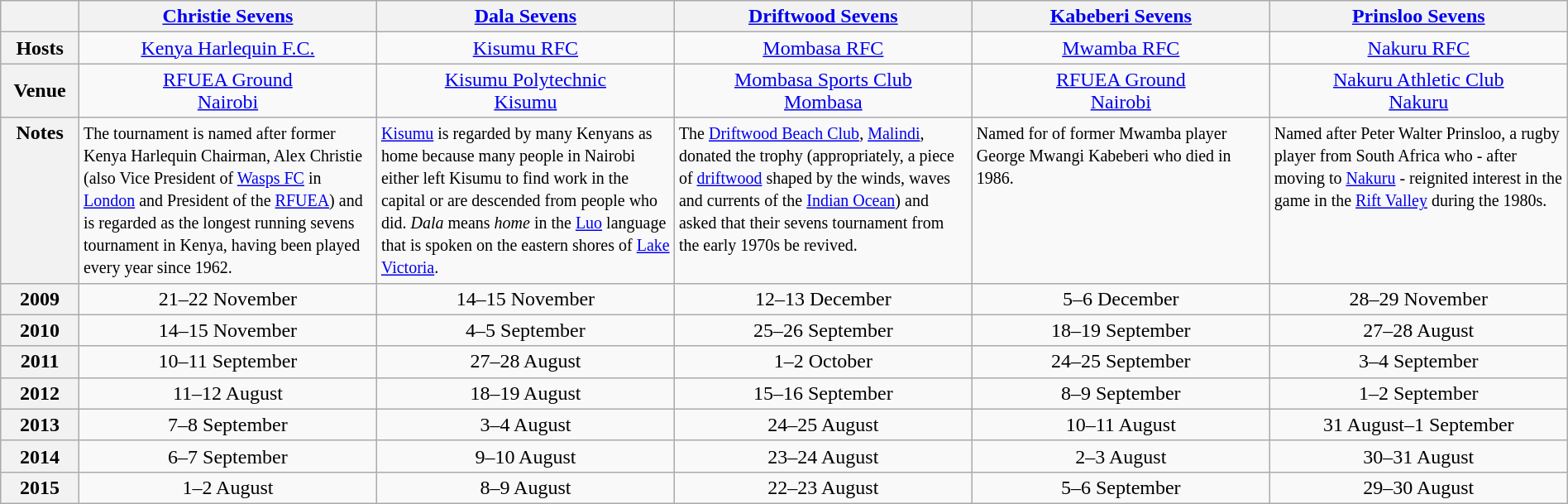<table class="wikitable" style="width: 100%">
<tr style="text-align:center;">
<th scope="col" style="width:5%;"></th>
<th scope="col" style="width:19%;"><a href='#'>Christie Sevens</a></th>
<th scope="col" style="width:19%;"><a href='#'>Dala Sevens</a></th>
<th scope="col" style="width:19%;"><a href='#'>Driftwood Sevens</a></th>
<th scope="col" style="width:19%;"><a href='#'>Kabeberi Sevens</a></th>
<th scope="col" style="width:19%;"><a href='#'>Prinsloo Sevens</a><br></th>
</tr>
<tr style="text-align:center;">
<th scope="row">Hosts</th>
<td><a href='#'>Kenya Harlequin F.C.</a></td>
<td><a href='#'>Kisumu RFC</a></td>
<td><a href='#'>Mombasa RFC</a></td>
<td><a href='#'>Mwamba RFC</a></td>
<td><a href='#'>Nakuru RFC</a></td>
</tr>
<tr style="text-align:center;">
<th scope="row">Venue</th>
<td><a href='#'>RFUEA Ground</a><br><a href='#'>Nairobi</a></td>
<td><a href='#'>Kisumu Polytechnic</a><br><a href='#'>Kisumu</a></td>
<td><a href='#'>Mombasa Sports Club</a><br><a href='#'>Mombasa</a></td>
<td><a href='#'>RFUEA Ground</a><br><a href='#'>Nairobi</a></td>
<td><a href='#'>Nakuru Athletic Club</a><br><a href='#'>Nakuru</a></td>
</tr>
<tr valign="top">
<th scope="row">Notes</th>
<td><small> The tournament is named after former Kenya Harlequin Chairman, Alex Christie (also Vice President of <a href='#'>Wasps FC</a> in <a href='#'>London</a> and President of the <a href='#'>RFUEA</a>) and is regarded as the longest running sevens tournament in Kenya, having been played every year since 1962. </small></td>
<td><small> <a href='#'>Kisumu</a> is regarded by many Kenyans as home because many people in Nairobi either left Kisumu to find work in the capital or are descended from people who did.  <em>Dala</em> means <em>home</em> in the <a href='#'>Luo</a> language that is spoken on the eastern shores of <a href='#'>Lake Victoria</a>.</small></td>
<td><small> The <a href='#'>Driftwood Beach Club</a>, <a href='#'>Malindi</a>, donated the trophy (appropriately, a piece of <a href='#'>driftwood</a> shaped by the winds, waves and currents of the <a href='#'>Indian Ocean</a>) and asked that their sevens tournament from the early 1970s be revived.</small></td>
<td><small> Named for of former Mwamba player George Mwangi Kabeberi who died in 1986.</small></td>
<td><small> Named after Peter Walter Prinsloo, a rugby player from South Africa who - after moving to <a href='#'>Nakuru</a> - reignited interest in the game in the <a href='#'>Rift Valley</a> during the 1980s.</small></td>
</tr>
<tr style="text-align:center;">
<th scope="row">2009</th>
<td>21–22 November</td>
<td>14–15 November</td>
<td>12–13 December</td>
<td>5–6 December</td>
<td>28–29 November</td>
</tr>
<tr style="text-align:center;">
<th scope="row">2010</th>
<td>14–15 November</td>
<td>4–5 September</td>
<td>25–26 September</td>
<td>18–19 September</td>
<td>27–28 August</td>
</tr>
<tr style="text-align:center;">
<th scope="row">2011</th>
<td>10–11 September</td>
<td>27–28 August</td>
<td>1–2 October</td>
<td>24–25 September</td>
<td>3–4 September</td>
</tr>
<tr style="text-align:center;">
<th scope="row">2012</th>
<td>11–12 August</td>
<td>18–19 August</td>
<td>15–16 September</td>
<td>8–9 September</td>
<td>1–2 September</td>
</tr>
<tr style="text-align:center;">
<th scope="row">2013</th>
<td>7–8 September</td>
<td>3–4 August</td>
<td>24–25 August</td>
<td>10–11 August</td>
<td>31 August–1 September</td>
</tr>
<tr style="text-align:center;">
<th scope="row">2014</th>
<td>6–7 September</td>
<td>9–10 August</td>
<td>23–24 August</td>
<td>2–3 August</td>
<td>30–31 August</td>
</tr>
<tr style="text-align:center;">
<th scope="row">2015</th>
<td>1–2 August</td>
<td>8–9 August</td>
<td>22–23 August</td>
<td>5–6 September</td>
<td>29–30 August</td>
</tr>
</table>
